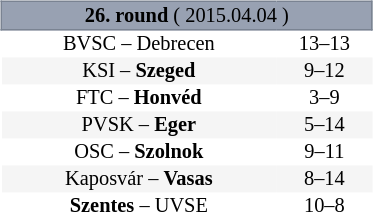<table table width=100%>
<tr>
<td width=20% valign="top"><br><table border=0 cellspacing=0 cellpadding=1em style="font-size: 85%; border-collapse: collapse;" width=100%>
<tr>
<td colspan=5 bgcolor=#98A1B2 style="border:1px solid #7A8392; text-align: center;"><span><strong>26. round</strong> ( 2015.04.04 )</span></td>
</tr>
<tr align=center bgcolor=#FFFFFF>
<td>BVSC – Debrecen</td>
<td>13–13</td>
</tr>
<tr align=center bgcolor=#f5f5f5>
<td>KSI – <strong>Szeged</strong></td>
<td>9–12</td>
</tr>
<tr align=center bgcolor=#FFFFFF>
<td>FTC – <strong>Honvéd</strong></td>
<td>3–9</td>
</tr>
<tr align=center bgcolor=#f5f5f5>
<td>PVSK – <strong>Eger</strong></td>
<td>5–14</td>
</tr>
<tr align=center bgcolor=#FFFFFF>
<td>OSC – <strong>Szolnok</strong></td>
<td>9–11</td>
</tr>
<tr align=center bgcolor=#f5f5f5>
<td>Kaposvár – <strong>Vasas</strong></td>
<td>8–14</td>
</tr>
<tr align=center bgcolor=#FFFFFF>
<td><strong>Szentes</strong> – UVSE</td>
<td>10–8</td>
</tr>
</table>
</td>
<td width=20% valign="top"></td>
<td width=20% valign="top"></td>
<td width=20% valign="top"></td>
<td width=20% valign="top"></td>
</tr>
</table>
